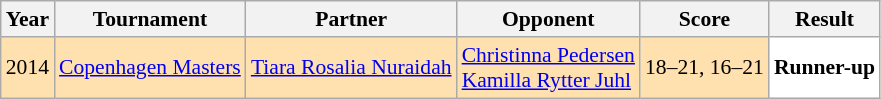<table class="sortable wikitable" style="font-size: 90%">
<tr>
<th>Year</th>
<th>Tournament</th>
<th>Partner</th>
<th>Opponent</th>
<th>Score</th>
<th>Result</th>
</tr>
<tr style="background:#FFE0AF">
<td align="center">2014</td>
<td align="left"><a href='#'>Copenhagen Masters</a></td>
<td align="left"> <a href='#'>Tiara Rosalia Nuraidah</a></td>
<td align="left"> <a href='#'>Christinna Pedersen</a><br> <a href='#'>Kamilla Rytter Juhl</a></td>
<td align="left">18–21, 16–21</td>
<td style="text-align:left; background:white"> <strong>Runner-up</strong></td>
</tr>
</table>
